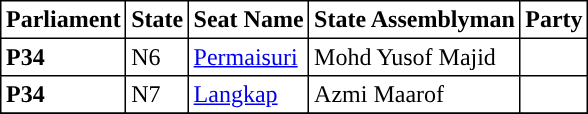<table class="toccolours sortable" border="1" cellpadding="3" style="border-collapse:collapse; text-align: left;">
<tr>
<th align="center">Parliament</th>
<th>State</th>
<th>Seat Name</th>
<th>State Assemblyman</th>
<th>Party</th>
</tr>
<tr>
<th align="left">P34</th>
<td>N6</td>
<td><a href='#'>Permaisuri</a></td>
<td>Mohd Yusof Majid</td>
<td></td>
</tr>
<tr>
<th align="left">P34</th>
<td>N7</td>
<td><a href='#'>Langkap</a></td>
<td>Azmi Maarof</td>
<td></td>
</tr>
<tr>
</tr>
</table>
